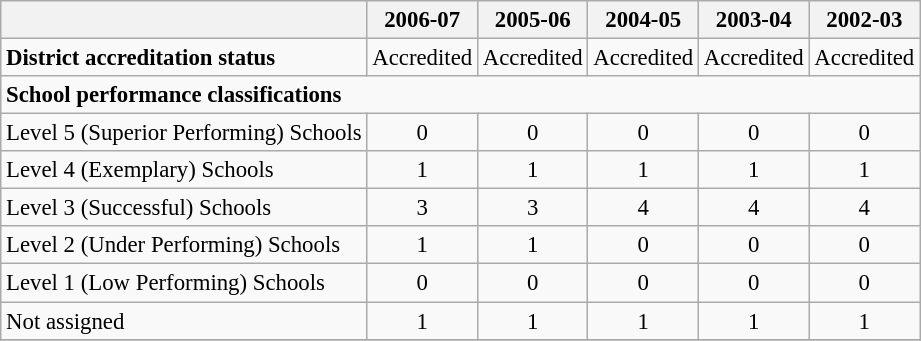<table class="wikitable" style="font-size: 95%;">
<tr>
<th></th>
<th>2006-07</th>
<th>2005-06</th>
<th>2004-05</th>
<th>2003-04</th>
<th>2002-03</th>
</tr>
<tr>
<td align="left"><strong>District accreditation status</strong></td>
<td align="center">Accredited</td>
<td align="center">Accredited</td>
<td align="center">Accredited</td>
<td align="center">Accredited</td>
<td align="center">Accredited</td>
</tr>
<tr>
<td align="left" colspan="6"><strong>School performance classifications</strong></td>
</tr>
<tr>
<td align="left">Level 5 (Superior Performing) Schools</td>
<td align="center">0</td>
<td align="center">0</td>
<td align="center">0</td>
<td align="center">0</td>
<td align="center">0</td>
</tr>
<tr>
<td align="left">Level 4 (Exemplary) Schools</td>
<td align="center">1</td>
<td align="center">1</td>
<td align="center">1</td>
<td align="center">1</td>
<td align="center">1</td>
</tr>
<tr>
<td align="left">Level 3 (Successful) Schools</td>
<td align="center">3</td>
<td align="center">3</td>
<td align="center">4</td>
<td align="center">4</td>
<td align="center">4</td>
</tr>
<tr>
<td align="left">Level 2 (Under Performing) Schools</td>
<td align="center">1</td>
<td align="center">1</td>
<td align="center">0</td>
<td align="center">0</td>
<td align="center">0</td>
</tr>
<tr>
<td align="left">Level 1 (Low Performing) Schools</td>
<td align="center">0</td>
<td align="center">0</td>
<td align="center">0</td>
<td align="center">0</td>
<td align="center">0</td>
</tr>
<tr>
<td align="left">Not assigned</td>
<td align="center">1</td>
<td align="center">1</td>
<td align="center">1</td>
<td align="center">1</td>
<td align="center">1</td>
</tr>
<tr>
</tr>
</table>
